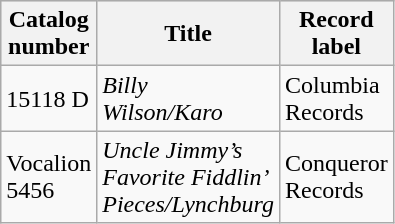<table class="wikitable">
<tr ---- bgcolor="#dddddd">
<th width="30">Catalog number</th>
<th width="60">Title</th>
<th width="40">Record label</th>
</tr>
<tr --->
<td>15118 D</td>
<td><em>Billy Wilson/Karo</em></td>
<td>Columbia Records</td>
</tr>
<tr --->
<td>Vocalion 5456</td>
<td><em>Uncle Jimmy’s Favorite Fiddlin’ Pieces/Lynchburg</em></td>
<td>Conqueror Records</td>
</tr>
</table>
